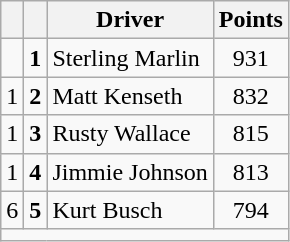<table class="wikitable">
<tr>
<th></th>
<th scope="col"></th>
<th scope="col">Driver</th>
<th scope="col">Points</th>
</tr>
<tr>
<td align="left"></td>
<td scope="row"><strong>1</strong></td>
<td>Sterling Marlin</td>
<td style="text-align:center;">931</td>
</tr>
<tr>
<td align="left"> 1</td>
<td scope="row"><strong>2</strong></td>
<td>Matt Kenseth</td>
<td style="text-align:center;">832</td>
</tr>
<tr>
<td align="left"> 1</td>
<td scope="row"><strong>3</strong></td>
<td>Rusty Wallace</td>
<td style="text-align:center;">815</td>
</tr>
<tr>
<td align="left"> 1</td>
<td scope="row"><strong>4</strong></td>
<td>Jimmie Johnson</td>
<td style="text-align:center;">813</td>
</tr>
<tr>
<td align="left"> 6</td>
<td scope="row"><strong>5</strong></td>
<td>Kurt Busch</td>
<td style="text-align:center;">794</td>
</tr>
<tr class="sortbottom">
<td colspan="9"></td>
</tr>
</table>
